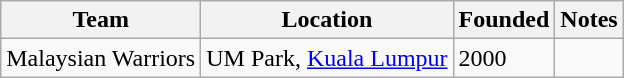<table class="wikitable">
<tr>
<th>Team</th>
<th>Location</th>
<th>Founded</th>
<th>Notes</th>
</tr>
<tr>
<td>Malaysian Warriors</td>
<td>UM Park, <a href='#'>Kuala Lumpur</a></td>
<td>2000</td>
<td></td>
</tr>
</table>
